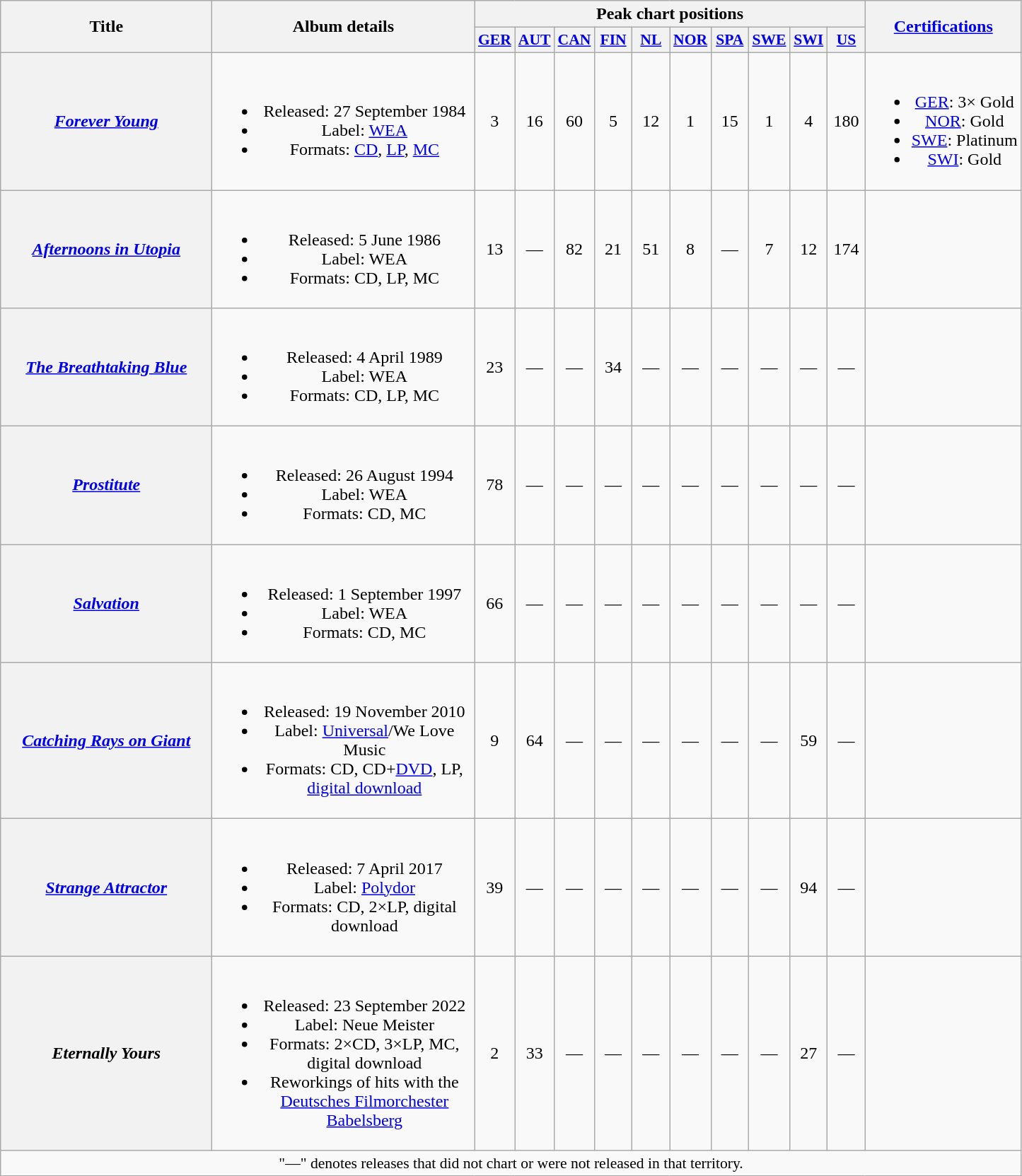<table class="wikitable plainrowheaders" style="text-align:center;">
<tr>
<th scope="col" rowspan="2" style="width:12em;">Title</th>
<th scope="col" rowspan="2" style="width:15em;">Album details</th>
<th scope="col" colspan="10">Peak chart positions</th>
<th scope="col" rowspan="2"><a href='#'>Certifications</a></th>
</tr>
<tr>
<th scope="col" style="width:2em;font-size:90%;"><a href='#'>GER</a><br></th>
<th scope="col" style="width:2em;font-size:90%;"><a href='#'>AUT</a><br></th>
<th scope="col" style="width:2em;font-size:90%;"><a href='#'>CAN</a><br></th>
<th scope="col" style="width:2em;font-size:90%;"><a href='#'>FIN</a><br></th>
<th scope="col" style="width:2em;font-size:90%;"><a href='#'>NL</a><br></th>
<th scope="col" style="width:2em;font-size:90%;"><a href='#'>NOR</a><br></th>
<th scope="col" style="width:2em;font-size:90%;"><a href='#'>SPA</a><br></th>
<th scope="col" style="width:2em;font-size:90%;"><a href='#'>SWE</a><br></th>
<th scope="col" style="width:2em;font-size:90%;"><a href='#'>SWI</a><br></th>
<th scope="col" style="width:2em;font-size:90%;"><a href='#'>US</a><br></th>
</tr>
<tr>
<th scope="row"><em><a href='#'>Forever Young</a></em></th>
<td><br><ul><li>Released: 27 September 1984</li><li>Label: <a href='#'>WEA</a></li><li>Formats: <a href='#'>CD</a>, <a href='#'>LP</a>, <a href='#'>MC</a></li></ul></td>
<td>3</td>
<td>16</td>
<td>60</td>
<td>5</td>
<td>12</td>
<td>1</td>
<td>15</td>
<td>1</td>
<td>4</td>
<td>180</td>
<td><br><ul><li><a href='#'>GER</a>: 3× Gold</li><li><a href='#'>NOR</a>: Gold</li><li><a href='#'>SWE</a>: Platinum</li><li><a href='#'>SWI</a>: Gold</li></ul></td>
</tr>
<tr>
<th scope="row"><em><a href='#'>Afternoons in Utopia</a></em></th>
<td><br><ul><li>Released: 5 June 1986</li><li>Label: WEA</li><li>Formats: CD, LP, MC</li></ul></td>
<td>13</td>
<td>—</td>
<td>82</td>
<td>21</td>
<td>51</td>
<td>8</td>
<td>—</td>
<td>7</td>
<td>12</td>
<td>174</td>
<td></td>
</tr>
<tr>
<th scope="row"><em><a href='#'>The Breathtaking Blue</a></em></th>
<td><br><ul><li>Released: 4 April 1989</li><li>Label: WEA</li><li>Formats: CD, LP, MC</li></ul></td>
<td>23</td>
<td>—</td>
<td>—</td>
<td>34</td>
<td>—</td>
<td>—</td>
<td>—</td>
<td>—</td>
<td>—</td>
<td>—</td>
<td></td>
</tr>
<tr>
<th scope="row"><em><a href='#'>Prostitute</a></em></th>
<td><br><ul><li>Released: 26 August 1994</li><li>Label: WEA</li><li>Formats: CD, MC</li></ul></td>
<td>78</td>
<td>—</td>
<td>—</td>
<td>—</td>
<td>—</td>
<td>—</td>
<td>—</td>
<td>—</td>
<td>—</td>
<td>—</td>
<td></td>
</tr>
<tr>
<th scope="row"><em><a href='#'>Salvation</a></em></th>
<td><br><ul><li>Released: 1 September 1997</li><li>Label: WEA</li><li>Formats: CD, MC</li></ul></td>
<td>66</td>
<td>—</td>
<td>—</td>
<td>—</td>
<td>—</td>
<td>—</td>
<td>—</td>
<td>—</td>
<td>—</td>
<td>—</td>
<td></td>
</tr>
<tr>
<th scope="row"><em><a href='#'>Catching Rays on Giant</a></em></th>
<td><br><ul><li>Released: 19 November 2010</li><li>Label: <a href='#'>Universal</a>/We Love Music</li><li>Formats: CD, CD+<a href='#'>DVD</a>, LP, <a href='#'>digital download</a></li></ul></td>
<td>9</td>
<td>64</td>
<td>—</td>
<td>—</td>
<td>—</td>
<td>—</td>
<td>—</td>
<td>—</td>
<td>59</td>
<td>—</td>
<td></td>
</tr>
<tr>
<th scope="row"><em><a href='#'>Strange Attractor</a></em></th>
<td><br><ul><li>Released: 7 April 2017</li><li>Label: <a href='#'>Polydor</a></li><li>Formats: CD, 2×LP, digital download</li></ul></td>
<td>39</td>
<td>—</td>
<td>—</td>
<td>—</td>
<td>—</td>
<td>—</td>
<td>—</td>
<td>—</td>
<td>94</td>
<td>—</td>
<td></td>
</tr>
<tr>
<th scope="row"><em>Eternally Yours</em></th>
<td><br><ul><li>Released: 23 September 2022</li><li>Label: Neue Meister</li><li>Formats: 2×CD, 3×LP, MC, digital download</li><li>Reworkings of hits with the <a href='#'>Deutsches Filmorchester Babelsberg</a></li></ul></td>
<td>2</td>
<td>33</td>
<td>—</td>
<td>—</td>
<td>—</td>
<td>—</td>
<td>—</td>
<td>—</td>
<td>27</td>
<td>—</td>
<td></td>
</tr>
<tr>
<td colspan="13" style="font-size:90%">"—" denotes releases that did not chart or were not released in that territory.</td>
</tr>
</table>
